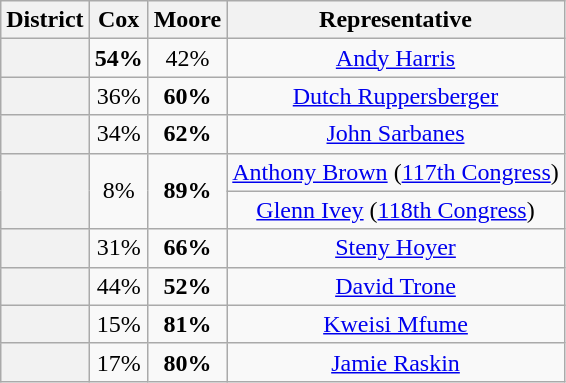<table class="wikitable sortable">
<tr>
<th>District</th>
<th>Cox</th>
<th>Moore</th>
<th>Representative</th>
</tr>
<tr align=center>
<th></th>
<td><strong>54%</strong></td>
<td>42%</td>
<td><a href='#'>Andy Harris</a></td>
</tr>
<tr align=center>
<th></th>
<td>36%</td>
<td><strong>60%</strong></td>
<td><a href='#'>Dutch Ruppersberger</a></td>
</tr>
<tr align=center>
<th rowspan ></th>
<td rowspan>34%</td>
<td rowspan><strong>62%</strong></td>
<td><a href='#'>John Sarbanes</a></td>
</tr>
<tr align=center>
<th rowspan=2 ></th>
<td rowspan=2>8%</td>
<td rowspan=2><strong>89%</strong></td>
<td><a href='#'>Anthony Brown</a> (<a href='#'>117th Congress</a>)</td>
</tr>
<tr align=center>
<td><a href='#'>Glenn Ivey</a> (<a href='#'>118th Congress</a>)</td>
</tr>
<tr align=center>
<th></th>
<td>31%</td>
<td><strong>66%</strong></td>
<td><a href='#'>Steny Hoyer</a></td>
</tr>
<tr align=center>
<th></th>
<td>44%</td>
<td><strong>52%</strong></td>
<td><a href='#'>David Trone</a></td>
</tr>
<tr align=center>
<th></th>
<td>15%</td>
<td><strong>81%</strong></td>
<td><a href='#'>Kweisi Mfume</a></td>
</tr>
<tr align=center>
<th></th>
<td>17%</td>
<td><strong>80%</strong></td>
<td><a href='#'>Jamie Raskin</a></td>
</tr>
</table>
